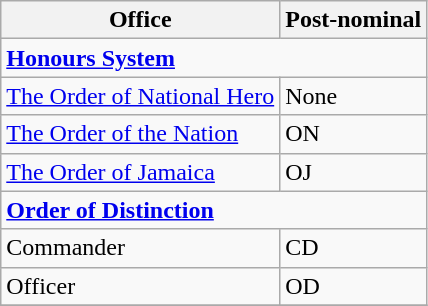<table class="wikitable">
<tr>
<th>Office</th>
<th>Post-nominal</th>
</tr>
<tr>
<td colspan="2"><strong><a href='#'>Honours System</a></strong></td>
</tr>
<tr>
<td><a href='#'>The Order of National Hero</a></td>
<td>None</td>
</tr>
<tr>
<td><a href='#'>The Order of the Nation</a></td>
<td>ON</td>
</tr>
<tr>
<td><a href='#'>The Order of Jamaica</a></td>
<td>OJ</td>
</tr>
<tr>
<td colspan="2"><strong><a href='#'>Order of Distinction</a></strong></td>
</tr>
<tr>
<td>Commander</td>
<td>CD</td>
</tr>
<tr>
<td>Officer</td>
<td>OD</td>
</tr>
<tr>
</tr>
</table>
